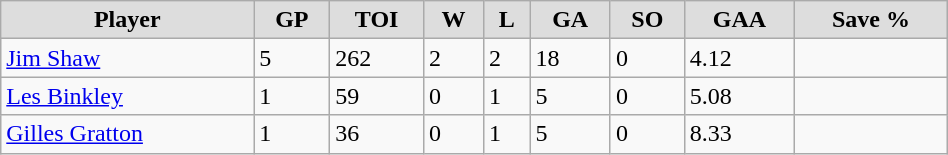<table class="wikitable" width="50%">
<tr align="center"  bgcolor="#dddddd">
<td><strong>Player</strong></td>
<td><strong>GP</strong></td>
<td><strong>TOI</strong></td>
<td><strong>W</strong></td>
<td><strong>L</strong></td>
<td><strong>GA</strong></td>
<td><strong>SO</strong></td>
<td><strong>GAA</strong></td>
<td><strong>Save %</strong></td>
</tr>
<tr>
<td><a href='#'>Jim Shaw</a></td>
<td>5</td>
<td>262</td>
<td>2</td>
<td>2</td>
<td>18</td>
<td>0</td>
<td>4.12</td>
<td></td>
</tr>
<tr>
<td><a href='#'>Les Binkley</a></td>
<td>1</td>
<td>59</td>
<td>0</td>
<td>1</td>
<td>5</td>
<td>0</td>
<td>5.08</td>
<td></td>
</tr>
<tr>
<td><a href='#'>Gilles Gratton</a></td>
<td>1</td>
<td>36</td>
<td>0</td>
<td>1</td>
<td>5</td>
<td>0</td>
<td>8.33</td>
<td></td>
</tr>
</table>
